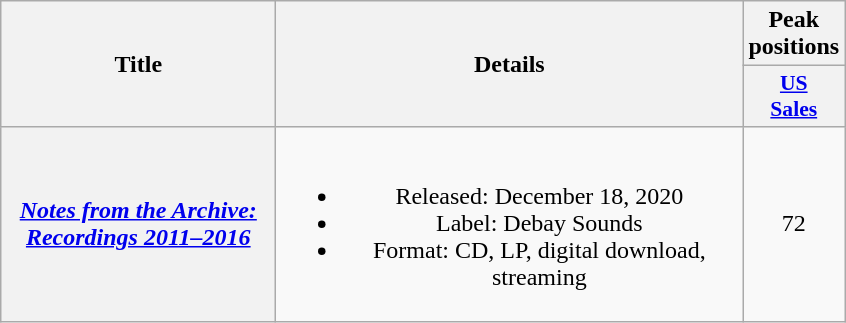<table class="wikitable plainrowheaders" style="text-align:center;">
<tr>
<th scope="col" rowspan="2" style="width:11em;">Title</th>
<th scope="col" rowspan="2" style="width:19em;">Details</th>
<th scope="col" colspan="1">Peak positions</th>
</tr>
<tr>
<th scope="col" style="width:2.5em;font-size:90%;"><a href='#'>US<br>Sales</a><br></th>
</tr>
<tr>
<th scope="row"><em><a href='#'>Notes from the Archive: Recordings 2011–2016</a></em></th>
<td><br><ul><li>Released: December 18, 2020</li><li>Label: Debay Sounds</li><li>Format: CD, LP, digital download, streaming</li></ul></td>
<td>72</td>
</tr>
</table>
